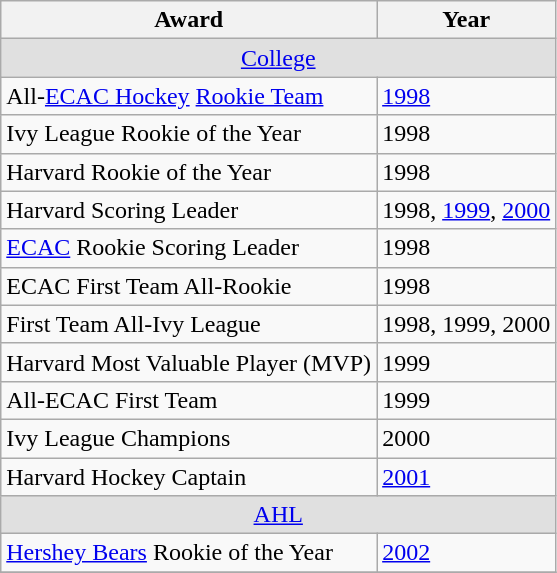<table class="wikitable">
<tr>
<th>Award</th>
<th>Year</th>
</tr>
<tr ALIGN="center" bgcolor="#e0e0e0">
<td colspan="3"><a href='#'>College</a></td>
</tr>
<tr>
<td>All-<a href='#'>ECAC Hockey</a> <a href='#'>Rookie Team</a></td>
<td><a href='#'>1998</a></td>
</tr>
<tr>
<td>Ivy League Rookie of the Year</td>
<td>1998</td>
</tr>
<tr>
<td>Harvard Rookie of the Year</td>
<td>1998</td>
</tr>
<tr>
<td>Harvard Scoring Leader</td>
<td>1998, <a href='#'>1999</a>, <a href='#'>2000</a></td>
</tr>
<tr>
<td><a href='#'>ECAC</a> Rookie Scoring Leader</td>
<td>1998</td>
</tr>
<tr>
<td>ECAC First Team All-Rookie</td>
<td>1998</td>
</tr>
<tr>
<td>First Team All-Ivy League</td>
<td>1998, 1999, 2000</td>
</tr>
<tr>
<td>Harvard Most Valuable Player (MVP)</td>
<td>1999</td>
</tr>
<tr>
<td>All-ECAC First Team</td>
<td>1999</td>
</tr>
<tr>
<td>Ivy League Champions</td>
<td>2000</td>
</tr>
<tr>
<td>Harvard Hockey Captain</td>
<td><a href='#'>2001</a></td>
</tr>
<tr ALIGN="center" bgcolor="#e0e0e0">
<td colspan="3"><a href='#'>AHL</a></td>
</tr>
<tr>
<td><a href='#'>Hershey Bears</a> Rookie of the Year</td>
<td><a href='#'>2002</a></td>
</tr>
<tr>
</tr>
</table>
